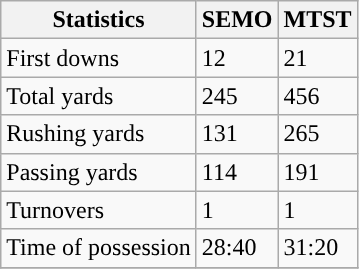<table class="wikitable">
<tr>
<th>Statistics</th>
<th>SEMO</th>
<th>MTST</th>
</tr>
<tr>
<td>First downs</td>
<td>12</td>
<td>21</td>
</tr>
<tr>
<td>Total yards</td>
<td>245</td>
<td>456</td>
</tr>
<tr>
<td>Rushing yards</td>
<td>131</td>
<td>265</td>
</tr>
<tr>
<td>Passing yards</td>
<td>114</td>
<td>191</td>
</tr>
<tr>
<td>Turnovers</td>
<td>1</td>
<td>1</td>
</tr>
<tr>
<td>Time of possession</td>
<td>28:40</td>
<td>31:20</td>
</tr>
<tr>
</tr>
</table>
